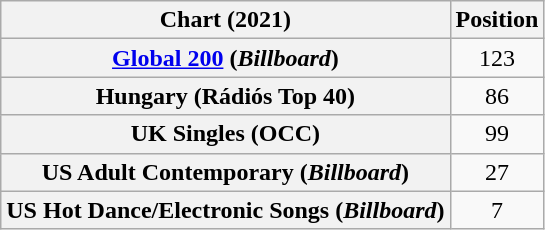<table class="wikitable sortable plainrowheaders" style="text-align:center">
<tr>
<th scope="col">Chart (2021)</th>
<th scope="col">Position</th>
</tr>
<tr>
<th scope="row"><a href='#'>Global 200</a> (<em>Billboard</em>)</th>
<td>123</td>
</tr>
<tr>
<th scope="row">Hungary (Rádiós Top 40)</th>
<td>86</td>
</tr>
<tr>
<th scope="row">UK Singles (OCC)</th>
<td>99</td>
</tr>
<tr>
<th scope="row">US Adult Contemporary (<em>Billboard</em>)</th>
<td>27</td>
</tr>
<tr>
<th scope="row">US Hot Dance/Electronic Songs (<em>Billboard</em>)</th>
<td>7</td>
</tr>
</table>
